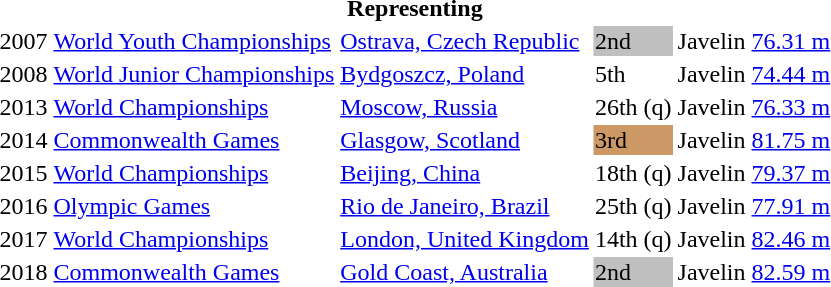<table>
<tr>
<th colspan="6">Representing </th>
</tr>
<tr>
<td>2007</td>
<td><a href='#'>World Youth Championships</a></td>
<td><a href='#'>Ostrava, Czech Republic</a></td>
<td style="background:silver;">2nd</td>
<td>Javelin</td>
<td><a href='#'>76.31 m</a></td>
</tr>
<tr>
<td>2008</td>
<td><a href='#'>World Junior Championships</a></td>
<td><a href='#'>Bydgoszcz, Poland</a></td>
<td>5th</td>
<td>Javelin</td>
<td><a href='#'>74.44 m</a></td>
</tr>
<tr>
<td>2013</td>
<td><a href='#'>World Championships</a></td>
<td><a href='#'>Moscow, Russia</a></td>
<td>26th (q)</td>
<td>Javelin</td>
<td><a href='#'>76.33 m</a></td>
</tr>
<tr>
<td>2014</td>
<td><a href='#'>Commonwealth Games</a></td>
<td><a href='#'>Glasgow, Scotland</a></td>
<td style="background:#cc9966;">3rd</td>
<td>Javelin</td>
<td><a href='#'>81.75 m</a></td>
</tr>
<tr>
<td>2015</td>
<td><a href='#'>World Championships</a></td>
<td><a href='#'>Beijing, China</a></td>
<td>18th (q)</td>
<td>Javelin</td>
<td><a href='#'>79.37 m</a></td>
</tr>
<tr>
<td>2016</td>
<td><a href='#'>Olympic Games</a></td>
<td><a href='#'>Rio de Janeiro, Brazil</a></td>
<td>25th (q)</td>
<td>Javelin</td>
<td><a href='#'>77.91 m</a></td>
</tr>
<tr>
<td>2017</td>
<td><a href='#'>World Championships</a></td>
<td><a href='#'>London, United Kingdom</a></td>
<td>14th (q)</td>
<td>Javelin</td>
<td><a href='#'>82.46 m</a></td>
</tr>
<tr>
<td>2018</td>
<td><a href='#'>Commonwealth Games</a></td>
<td><a href='#'>Gold Coast, Australia</a></td>
<td style="background:silver;">2nd</td>
<td>Javelin</td>
<td><a href='#'>82.59 m</a></td>
</tr>
</table>
